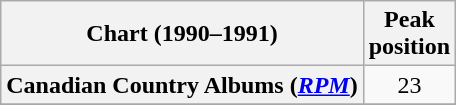<table class="wikitable sortable plainrowheaders" style="text-align:center">
<tr>
<th scope="col">Chart (1990–1991)</th>
<th scope="col">Peak<br>position</th>
</tr>
<tr>
<th scope="row">Canadian Country Albums (<em><a href='#'>RPM</a></em>)</th>
<td>23</td>
</tr>
<tr>
</tr>
<tr>
</tr>
</table>
